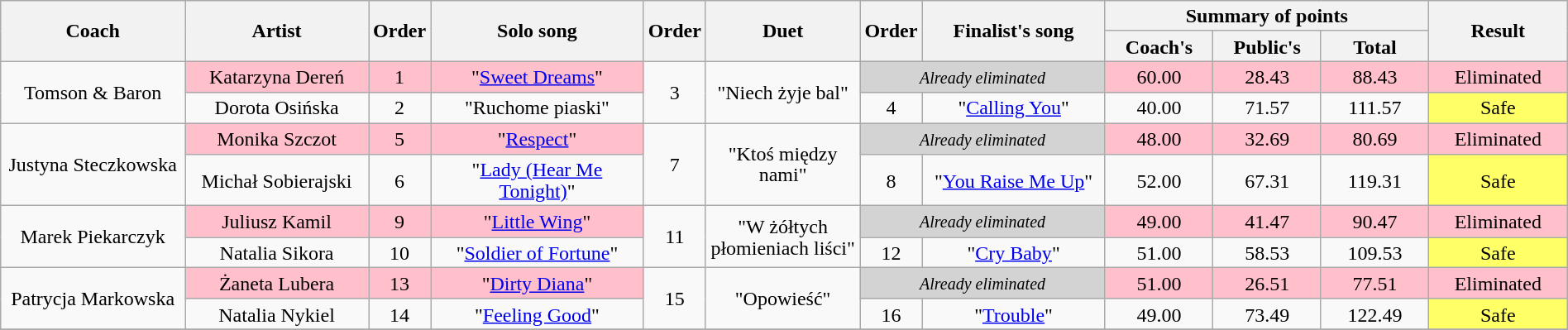<table class="wikitable" style="text-align:center; line-height:17px; width:100%;">
<tr>
<th width="12%" rowspan="2">Coach</th>
<th width="12%" rowspan="2">Artist</th>
<th width="03%" rowspan="2">Order</th>
<th width="14%" rowspan="2">Solo song</th>
<th width="03%" rowspan="2">Order</th>
<th width="10%" rowspan="2">Duet</th>
<th width="03%" rowspan="2">Order</th>
<th width="12%" rowspan="2">Finalist's song</th>
<th width="21%" colspan="3">Summary of points</th>
<th width="09%" rowspan="2">Result</th>
</tr>
<tr>
<th width="07%">Coach's</th>
<th width="07%">Public's</th>
<th width="07%">Total</th>
</tr>
<tr>
<td rowspan="2">Tomson & Baron</td>
<td style="background-color:pink;">Katarzyna Dereń</td>
<td style="background-color:pink;">1</td>
<td style="background-color:pink;">"<a href='#'>Sweet Dreams</a>"</td>
<td rowspan="2">3</td>
<td rowspan="2">"Niech żyje bal"</td>
<td style="background-color:lightgrey;" colspan="2"><small><em>Already eliminated</em></small></td>
<td style="background-color:pink;">60.00</td>
<td style="background-color:pink;">28.43</td>
<td style="background-color:pink;">88.43</td>
<td style="background-color:pink;">Eliminated</td>
</tr>
<tr>
<td>Dorota Osińska</td>
<td>2</td>
<td>"Ruchome piaski"</td>
<td>4</td>
<td>"<a href='#'>Calling You</a>"</td>
<td>40.00</td>
<td>71.57</td>
<td>111.57</td>
<td style="background-color:#FFFF66;">Safe</td>
</tr>
<tr>
<td rowspan="2">Justyna Steczkowska</td>
<td style="background-color:pink;">Monika Szczot</td>
<td style="background-color:pink;">5</td>
<td style="background-color:pink;">"<a href='#'>Respect</a>"</td>
<td rowspan="2">7</td>
<td rowspan="2">"Ktoś między nami"</td>
<td style="background-color:lightgrey;" colspan="2"><small><em>Already eliminated</em></small></td>
<td style="background-color:pink;">48.00</td>
<td style="background-color:pink;">32.69</td>
<td style="background-color:pink;">80.69</td>
<td style="background-color:pink;">Eliminated</td>
</tr>
<tr>
<td>Michał Sobierajski</td>
<td>6</td>
<td>"<a href='#'>Lady (Hear Me Tonight)</a>"</td>
<td>8</td>
<td>"<a href='#'>You Raise Me Up</a>"</td>
<td>52.00</td>
<td>67.31</td>
<td>119.31</td>
<td style="background-color:#FFFF66;">Safe</td>
</tr>
<tr>
<td rowspan="2">Marek Piekarczyk</td>
<td style="background-color:pink;">Juliusz Kamil</td>
<td style="background-color:pink;">9</td>
<td style="background-color:pink;">"<a href='#'>Little Wing</a>"</td>
<td rowspan="2">11</td>
<td rowspan="2">"W żółtych płomieniach liści"</td>
<td style="background-color:lightgrey;" colspan="2"><small><em>Already eliminated</em></small></td>
<td style="background-color:pink;">49.00</td>
<td style="background-color:pink;">41.47</td>
<td style="background-color:pink;">90.47</td>
<td style="background-color:pink;">Eliminated</td>
</tr>
<tr>
<td>Natalia Sikora</td>
<td>10</td>
<td>"<a href='#'>Soldier of Fortune</a>"</td>
<td>12</td>
<td>"<a href='#'>Cry Baby</a>"</td>
<td>51.00</td>
<td>58.53</td>
<td>109.53</td>
<td style="background-color:#FFFF66;">Safe</td>
</tr>
<tr>
<td rowspan="2">Patrycja Markowska</td>
<td style="background-color:pink;">Żaneta Lubera</td>
<td style="background-color:pink;">13</td>
<td style="background-color:pink;">"<a href='#'>Dirty Diana</a>"</td>
<td rowspan="2">15</td>
<td rowspan="2">"Opowieść"</td>
<td style="background-color:lightgrey;" colspan="2"><small><em>Already eliminated</em></small></td>
<td style="background-color:pink;">51.00</td>
<td style="background-color:pink;">26.51</td>
<td style="background-color:pink;">77.51</td>
<td style="background-color:pink;">Eliminated</td>
</tr>
<tr>
<td>Natalia Nykiel</td>
<td>14</td>
<td>"<a href='#'>Feeling Good</a>"</td>
<td>16</td>
<td>"<a href='#'>Trouble</a>"</td>
<td>49.00</td>
<td>73.49</td>
<td>122.49</td>
<td style="background-color:#FFFF66;">Safe</td>
</tr>
<tr>
</tr>
</table>
